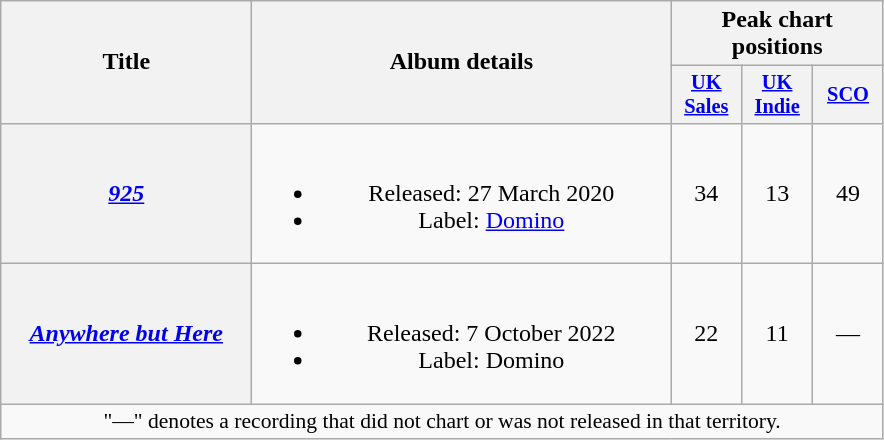<table class="wikitable plainrowheaders" style="text-align:center">
<tr>
<th scope="col" rowspan="2" style="width:10em;">Title</th>
<th scope="col" rowspan="2" style="width:17em;">Album details</th>
<th scope="col" colspan="3">Peak chart positions</th>
</tr>
<tr>
<th scope="col" style="width:3em;font-size:85%;"><a href='#'>UK<br>Sales</a><br></th>
<th scope="col" style="width:3em;font-size:85%;"><a href='#'>UK<br>Indie</a><br></th>
<th scope="col" style="width:3em;font-size:85%;"><a href='#'>SCO</a><br></th>
</tr>
<tr>
<th scope="row"><em><a href='#'>925</a></em></th>
<td><br><ul><li>Released: 27 March 2020</li><li>Label: <a href='#'>Domino</a></li></ul></td>
<td>34</td>
<td>13</td>
<td>49</td>
</tr>
<tr>
<th scope=row><em><a href='#'>Anywhere but Here</a></em></th>
<td><br><ul><li>Released: 7 October 2022</li><li>Label: Domino</li></ul></td>
<td>22</td>
<td>11</td>
<td>—</td>
</tr>
<tr>
<td colspan="10" style="font-size:90%">"—" denotes a recording that did not chart or was not released in that territory.</td>
</tr>
</table>
